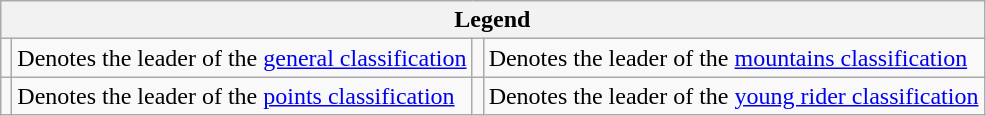<table class="wikitable">
<tr>
<th colspan="4">Legend</th>
</tr>
<tr>
<td></td>
<td>Denotes the leader of the <a href='#'>general classification</a></td>
<td></td>
<td>Denotes the leader of the <a href='#'>mountains classification</a></td>
</tr>
<tr>
<td></td>
<td>Denotes the leader of the <a href='#'>points classification</a></td>
<td></td>
<td>Denotes the leader of the <a href='#'>young rider classification</a></td>
</tr>
</table>
